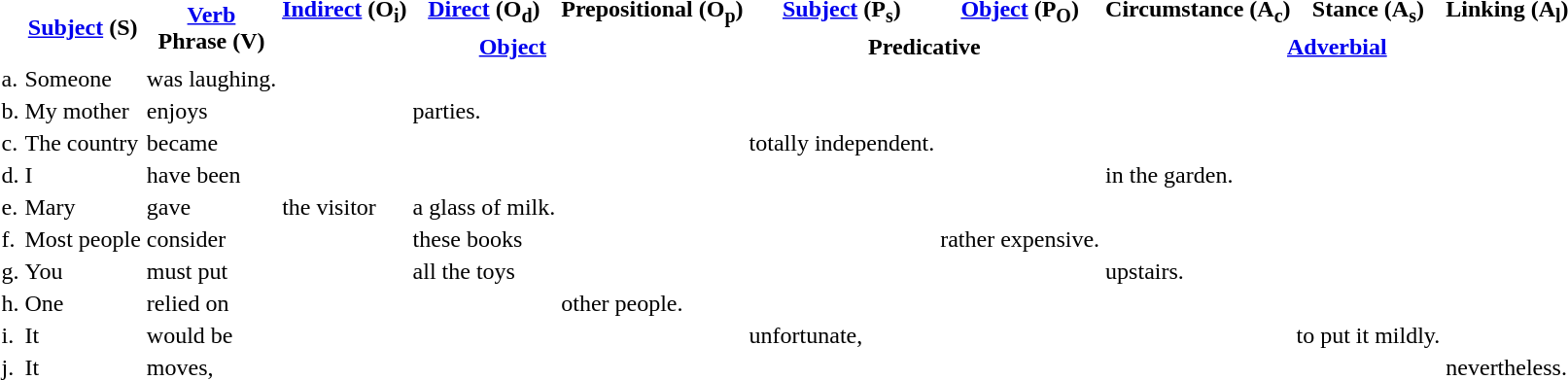<table>
<tr>
<td></td>
<th rowspan="2"><a href='#'>Subject</a> (S)</th>
<th rowspan="2"><a href='#'>Verb</a><br>Phrase (V)</th>
<th><a href='#'>Indirect</a> (O<sub>i</sub>)</th>
<th><a href='#'>Direct</a> (O<sub>d</sub>)</th>
<th>Prepositional (O<sub>p</sub>)</th>
<th><a href='#'>Subject</a> (P<sub>s</sub>)</th>
<th><a href='#'>Object</a> (P<sub>O</sub>)</th>
<th>Circumstance (A<sub>c</sub>)</th>
<th>Stance (A<sub>s</sub>)</th>
<th>Linking (A<sub>l</sub>)</th>
</tr>
<tr>
<td></td>
<th colspan="3"><a href='#'>Object</a></th>
<th colspan="2">Predicative</th>
<th colspan="3"><a href='#'>Adverbial</a></th>
</tr>
<tr>
<td>a.</td>
<td>Someone</td>
<td>was laughing.</td>
<td></td>
<td></td>
<td></td>
<td></td>
<td></td>
</tr>
<tr>
<td>b.</td>
<td>My mother</td>
<td>enjoys</td>
<td></td>
<td>parties.</td>
<td></td>
<td></td>
<td></td>
</tr>
<tr>
<td>c.</td>
<td>The country</td>
<td>became</td>
<td></td>
<td></td>
<td></td>
<td>totally independent.</td>
<td></td>
</tr>
<tr>
<td>d.</td>
<td>I</td>
<td>have been</td>
<td></td>
<td></td>
<td></td>
<td></td>
<td></td>
<td>in the garden.</td>
<td></td>
<td></td>
</tr>
<tr>
<td>e.</td>
<td>Mary</td>
<td>gave</td>
<td>the visitor</td>
<td>a glass of milk.</td>
<td></td>
<td></td>
</tr>
<tr>
<td>f.</td>
<td>Most people</td>
<td>consider</td>
<td></td>
<td>these books</td>
<td></td>
<td></td>
<td>rather expensive.</td>
</tr>
<tr>
<td>g.</td>
<td>You</td>
<td>must put</td>
<td></td>
<td>all the toys</td>
<td></td>
<td></td>
<td></td>
<td>upstairs.</td>
<td></td>
<td></td>
</tr>
<tr>
<td>h.</td>
<td>One</td>
<td>relied on</td>
<td></td>
<td></td>
<td>other people.</td>
<td></td>
<td></td>
<td></td>
<td></td>
<td></td>
</tr>
<tr>
<td>i.</td>
<td>It</td>
<td>would be</td>
<td></td>
<td></td>
<td></td>
<td>unfortunate,</td>
<td></td>
<td></td>
<td>to put it mildly.</td>
<td></td>
</tr>
<tr>
<td>j.</td>
<td>It</td>
<td>moves,</td>
<td></td>
<td></td>
<td></td>
<td></td>
<td></td>
<td></td>
<td></td>
<td>nevertheless.</td>
</tr>
</table>
